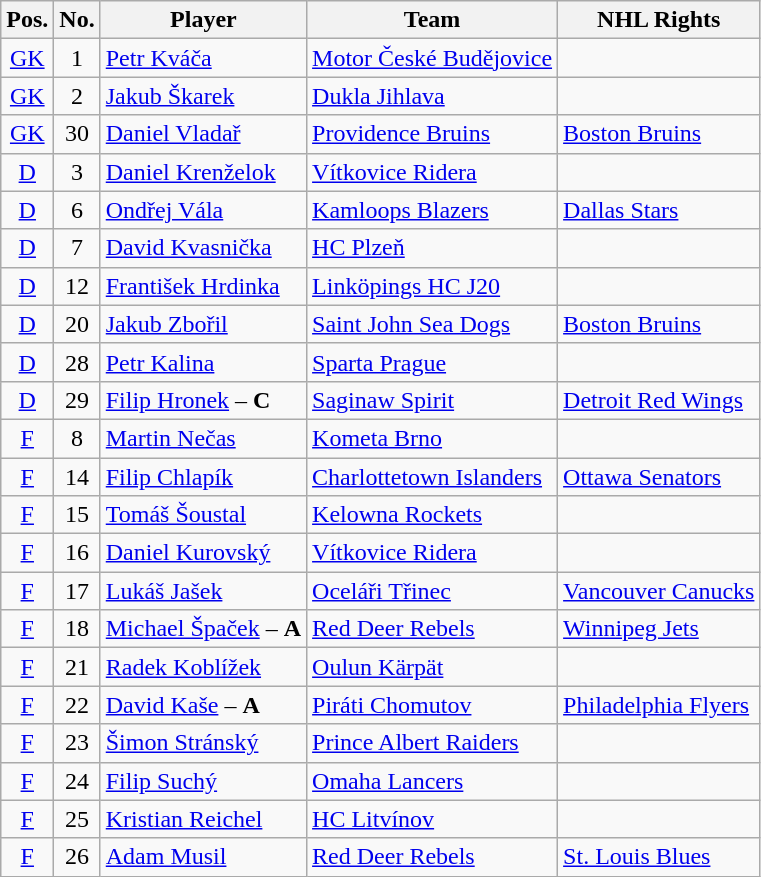<table class="wikitable sortable">
<tr>
<th>Pos.</th>
<th>No.</th>
<th>Player</th>
<th>Team</th>
<th>NHL Rights</th>
</tr>
<tr>
<td style="text-align:center;"><a href='#'>GK</a></td>
<td style="text-align:center;">1</td>
<td><a href='#'>Petr Kváča</a></td>
<td> <a href='#'>Motor České Budějovice</a></td>
<td></td>
</tr>
<tr>
<td style="text-align:center;"><a href='#'>GK</a></td>
<td style="text-align:center;">2</td>
<td><a href='#'>Jakub Škarek</a></td>
<td> <a href='#'>Dukla Jihlava</a></td>
<td></td>
</tr>
<tr>
<td style="text-align:center;"><a href='#'>GK</a></td>
<td style="text-align:center;">30</td>
<td><a href='#'>Daniel Vladař</a></td>
<td> <a href='#'>Providence Bruins</a></td>
<td><a href='#'>Boston Bruins</a></td>
</tr>
<tr>
<td style="text-align:center;"><a href='#'>D</a></td>
<td style="text-align:center;">3</td>
<td><a href='#'>Daniel Krenželok</a></td>
<td> <a href='#'>Vítkovice Ridera</a></td>
<td></td>
</tr>
<tr>
<td style="text-align:center;"><a href='#'>D</a></td>
<td style="text-align:center;">6</td>
<td><a href='#'>Ondřej Vála</a></td>
<td> <a href='#'>Kamloops Blazers</a></td>
<td><a href='#'>Dallas Stars</a></td>
</tr>
<tr>
<td style="text-align:center;"><a href='#'>D</a></td>
<td style="text-align:center;">7</td>
<td><a href='#'>David Kvasnička</a></td>
<td> <a href='#'>HC Plzeň</a></td>
<td></td>
</tr>
<tr>
<td style="text-align:center;"><a href='#'>D</a></td>
<td style="text-align:center;">12</td>
<td><a href='#'>František Hrdinka</a></td>
<td> <a href='#'>Linköpings HC J20</a></td>
<td></td>
</tr>
<tr>
<td style="text-align:center;"><a href='#'>D</a></td>
<td style="text-align:center;">20</td>
<td><a href='#'>Jakub Zbořil</a></td>
<td> <a href='#'>Saint John Sea Dogs</a></td>
<td><a href='#'>Boston Bruins</a></td>
</tr>
<tr>
<td style="text-align:center;"><a href='#'>D</a></td>
<td style="text-align:center;">28</td>
<td><a href='#'>Petr Kalina</a></td>
<td> <a href='#'>Sparta Prague</a></td>
<td></td>
</tr>
<tr>
<td style="text-align:center;"><a href='#'>D</a></td>
<td style="text-align:center;">29</td>
<td><a href='#'>Filip Hronek</a> – <strong>C</strong></td>
<td> <a href='#'>Saginaw Spirit</a></td>
<td><a href='#'>Detroit Red Wings</a></td>
</tr>
<tr>
<td style="text-align:center;"><a href='#'>F</a></td>
<td style="text-align:center;">8</td>
<td><a href='#'>Martin Nečas</a></td>
<td> <a href='#'>Kometa Brno</a></td>
<td></td>
</tr>
<tr>
<td style="text-align:center;"><a href='#'>F</a></td>
<td style="text-align:center;">14</td>
<td><a href='#'>Filip Chlapík</a></td>
<td> <a href='#'>Charlottetown Islanders</a></td>
<td><a href='#'>Ottawa Senators</a></td>
</tr>
<tr>
<td style="text-align:center;"><a href='#'>F</a></td>
<td style="text-align:center;">15</td>
<td><a href='#'>Tomáš Šoustal</a></td>
<td> <a href='#'>Kelowna Rockets</a></td>
<td></td>
</tr>
<tr>
<td style="text-align:center;"><a href='#'>F</a></td>
<td style="text-align:center;">16</td>
<td><a href='#'>Daniel Kurovský</a></td>
<td> <a href='#'>Vítkovice Ridera</a></td>
<td></td>
</tr>
<tr>
<td style="text-align:center;"><a href='#'>F</a></td>
<td style="text-align:center;">17</td>
<td><a href='#'>Lukáš Jašek</a></td>
<td> <a href='#'>Oceláři Třinec</a></td>
<td><a href='#'>Vancouver Canucks</a></td>
</tr>
<tr>
<td style="text-align:center;"><a href='#'>F</a></td>
<td style="text-align:center;">18</td>
<td><a href='#'>Michael Špaček</a> – <strong>A</strong></td>
<td> <a href='#'>Red Deer Rebels</a></td>
<td><a href='#'>Winnipeg Jets</a></td>
</tr>
<tr>
<td style="text-align:center;"><a href='#'>F</a></td>
<td style="text-align:center;">21</td>
<td><a href='#'>Radek Koblížek</a></td>
<td> <a href='#'>Oulun Kärpät</a></td>
<td></td>
</tr>
<tr>
<td style="text-align:center;"><a href='#'>F</a></td>
<td style="text-align:center;">22</td>
<td><a href='#'>David Kaše</a> – <strong>A</strong></td>
<td> <a href='#'>Piráti Chomutov</a></td>
<td><a href='#'>Philadelphia Flyers</a></td>
</tr>
<tr>
<td style="text-align:center;"><a href='#'>F</a></td>
<td style="text-align:center;">23</td>
<td><a href='#'>Šimon Stránský</a></td>
<td> <a href='#'>Prince Albert Raiders</a></td>
<td></td>
</tr>
<tr>
<td style="text-align:center;"><a href='#'>F</a></td>
<td style="text-align:center;">24</td>
<td><a href='#'>Filip Suchý</a></td>
<td> <a href='#'>Omaha Lancers</a></td>
<td></td>
</tr>
<tr>
<td style="text-align:center;"><a href='#'>F</a></td>
<td style="text-align:center;">25</td>
<td><a href='#'>Kristian Reichel</a></td>
<td> <a href='#'>HC Litvínov</a></td>
<td></td>
</tr>
<tr>
<td style="text-align:center;"><a href='#'>F</a></td>
<td style="text-align:center;">26</td>
<td><a href='#'>Adam Musil</a></td>
<td> <a href='#'>Red Deer Rebels</a></td>
<td><a href='#'>St. Louis Blues</a></td>
</tr>
</table>
